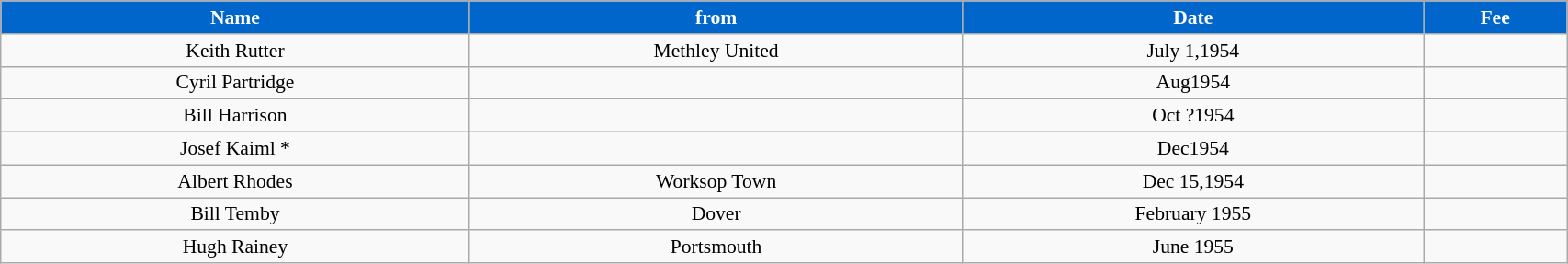<table class="wikitable" style="text-align:center; font-size:90%; width:90%;">
<tr>
<th style="background:#0066CC; color:#FFFFFF; text-align:center;"><strong>Name</strong></th>
<th style="background:#0066CC; color:#FFFFFF; text-align:center;">from</th>
<th style="background:#0066CC; color:#FFFFFF; text-align:center;">Date</th>
<th style="background:#0066CC; color:#FFFFFF; text-align:center;">Fee</th>
</tr>
<tr>
<td>Keith Rutter</td>
<td>Methley United</td>
<td>July 1,1954</td>
<td></td>
</tr>
<tr>
<td>Cyril Partridge</td>
<td></td>
<td>Aug1954</td>
<td></td>
</tr>
<tr>
<td>Bill Harrison</td>
<td></td>
<td>Oct ?1954</td>
<td></td>
</tr>
<tr>
<td>Josef Kaiml *</td>
<td></td>
<td>Dec1954</td>
<td></td>
</tr>
<tr>
<td>Albert Rhodes</td>
<td>Worksop Town</td>
<td>Dec 15,1954</td>
<td></td>
</tr>
<tr>
<td>Bill Temby</td>
<td>Dover</td>
<td>February 1955</td>
<td></td>
</tr>
<tr>
<td>Hugh Rainey</td>
<td>Portsmouth</td>
<td>June 1955</td>
<td></td>
</tr>
</table>
